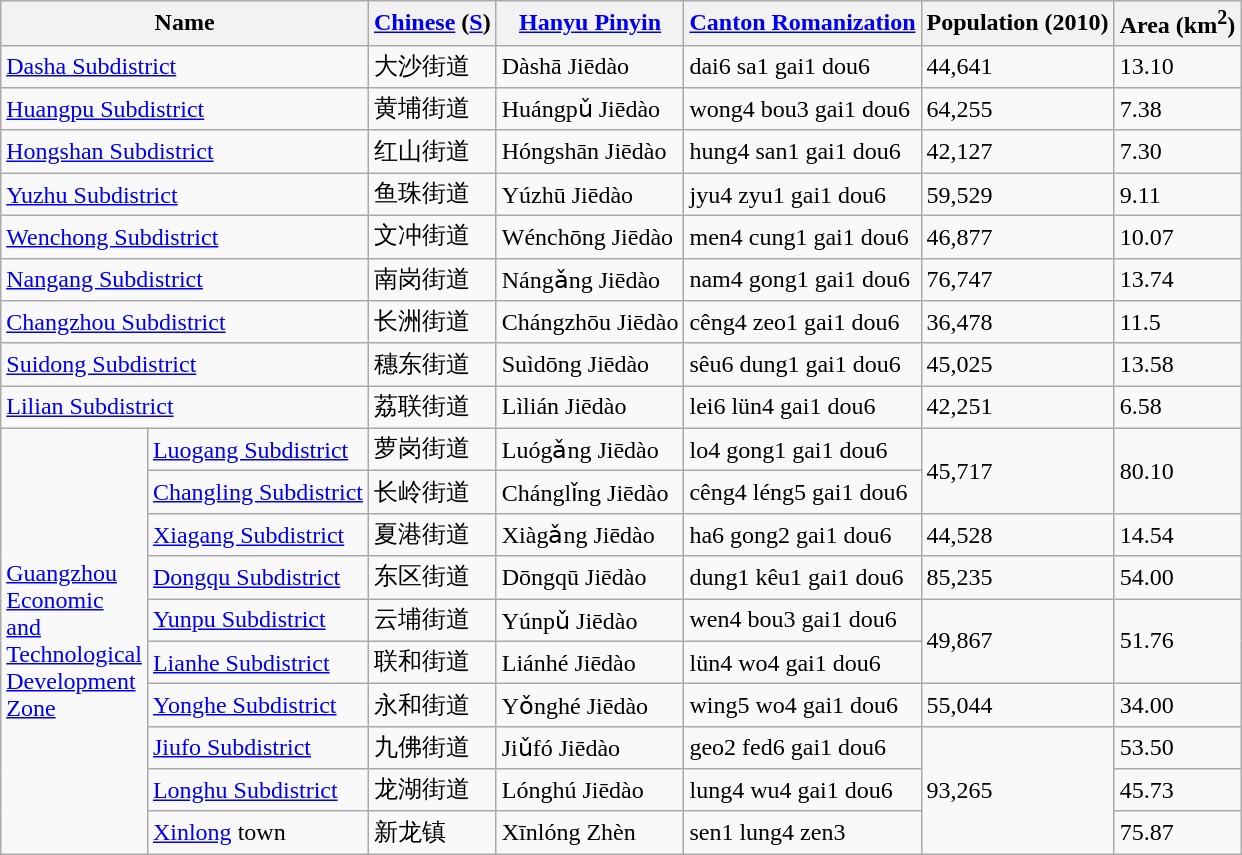<table class="wikitable">
<tr>
<th colspan="2">Name</th>
<th><a href='#'>Chinese</a> (<a href='#'>S</a>)</th>
<th><a href='#'>Hanyu Pinyin</a></th>
<th><a href='#'>Canton Romanization</a></th>
<th>Population (2010)</th>
<th>Area (km<sup>2</sup>)</th>
</tr>
<tr>
<td colspan="2"><a href='#'>Dasha Subdistrict</a></td>
<td>大沙街道</td>
<td>Dàshā Jiēdào</td>
<td>dai6 sa1 gai1 dou6</td>
<td>44,641</td>
<td>13.10</td>
</tr>
<tr>
<td colspan="2"><a href='#'>Huangpu Subdistrict</a></td>
<td>黄埔街道</td>
<td>Huángpǔ Jiēdào</td>
<td>wong4 bou3 gai1 dou6</td>
<td>64,255</td>
<td>7.38</td>
</tr>
<tr>
<td colspan="2"><a href='#'>Hongshan Subdistrict</a></td>
<td>红山街道</td>
<td>Hóngshān Jiēdào</td>
<td>hung4 san1 gai1 dou6</td>
<td>42,127</td>
<td>7.30</td>
</tr>
<tr>
<td colspan="2"><a href='#'>Yuzhu Subdistrict</a></td>
<td>鱼珠街道</td>
<td>Yúzhū Jiēdào</td>
<td>jyu4 zyu1 gai1 dou6</td>
<td>59,529</td>
<td>9.11</td>
</tr>
<tr>
<td colspan="2"><a href='#'>Wenchong Subdistrict</a></td>
<td>文冲街道</td>
<td>Wénchōng Jiēdào</td>
<td>men4 cung1 gai1 dou6</td>
<td>46,877</td>
<td>10.07</td>
</tr>
<tr>
<td colspan="2"><a href='#'>Nangang Subdistrict</a></td>
<td>南岗街道</td>
<td>Nángǎng Jiēdào</td>
<td>nam4 gong1 gai1 dou6</td>
<td>76,747</td>
<td>13.74</td>
</tr>
<tr>
<td colspan="2"><a href='#'>Changzhou Subdistrict</a></td>
<td>长洲街道</td>
<td>Chángzhōu Jiēdào</td>
<td>cêng4 zeo1 gai1 dou6</td>
<td>36,478</td>
<td>11.5</td>
</tr>
<tr>
<td colspan="2"><a href='#'>Suidong Subdistrict</a></td>
<td>穗东街道</td>
<td>Suìdōng Jiēdào</td>
<td>sêu6 dung1 gai1 dou6</td>
<td>45,025</td>
<td>13.58</td>
</tr>
<tr>
<td colspan="2"><a href='#'>Lilian Subdistrict</a></td>
<td>荔联街道</td>
<td>Lìlián Jiēdào</td>
<td>lei6 lün4 gai1 dou6</td>
<td>42,251</td>
<td>6.58</td>
</tr>
<tr>
<td rowspan="11"><a href='#'>Guangzhou<br>Economic<br>and<br>Technological<br>Development<br>Zone</a></td>
<td><a href='#'>Luogang Subdistrict</a></td>
<td>萝岗街道</td>
<td>Luógǎng Jiēdào</td>
<td>lo4 gong1 gai1 dou6</td>
<td rowspan="2">45,717</td>
<td rowspan="2">80.10</td>
</tr>
<tr>
<td><a href='#'>Changling Subdistrict</a></td>
<td>长岭街道</td>
<td>Chánglǐng Jiēdào</td>
<td>cêng4 léng5 gai1 dou6</td>
</tr>
<tr>
<td><a href='#'>Xiagang Subdistrict</a></td>
<td>夏港街道</td>
<td>Xiàgǎng Jiēdào</td>
<td>ha6 gong2 gai1 dou6</td>
<td>44,528</td>
<td>14.54</td>
</tr>
<tr>
<td><a href='#'>Dongqu Subdistrict</a></td>
<td>东区街道</td>
<td>Dōngqū Jiēdào</td>
<td>dung1 kêu1 gai1 dou6</td>
<td rowspan="2">85,235</td>
<td rowspan="2">54.00</td>
</tr>
<tr>
<td rowspan="2"><a href='#'>Yunpu Subdistrict</a></td>
<td rowspan="2">云埔街道</td>
<td rowspan="2">Yúnpǔ Jiēdào</td>
<td rowspan="2">wen4 bou3 gai1 dou6</td>
</tr>
<tr>
<td rowspan="2">49,867</td>
<td rowspan="2">51.76</td>
</tr>
<tr>
<td><a href='#'>Lianhe Subdistrict</a></td>
<td>联和街道</td>
<td>Liánhé Jiēdào</td>
<td>lün4 wo4 gai1 dou6</td>
</tr>
<tr>
<td><a href='#'>Yonghe Subdistrict</a></td>
<td>永和街道</td>
<td>Yǒnghé Jiēdào</td>
<td>wing5 wo4 gai1 dou6</td>
<td>55,044</td>
<td>34.00</td>
</tr>
<tr>
<td><a href='#'>Jiufo Subdistrict</a></td>
<td>九佛街道</td>
<td>Jiǔfó Jiēdào</td>
<td>geo2 fed6 gai1 dou6</td>
<td rowspan="3">93,265</td>
<td>53.50</td>
</tr>
<tr>
<td><a href='#'>Longhu Subdistrict</a></td>
<td>龙湖街道</td>
<td>Lónghú Jiēdào</td>
<td>lung4 wu4 gai1 dou6</td>
<td>45.73</td>
</tr>
<tr>
<td><a href='#'>Xinlong</a> town</td>
<td>新龙镇</td>
<td>Xīnlóng Zhèn</td>
<td>sen1 lung4 zen3</td>
<td>75.87</td>
</tr>
</table>
